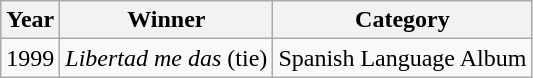<table class="wikitable">
<tr>
<th>Year</th>
<th>Winner</th>
<th>Category</th>
</tr>
<tr>
<td>1999</td>
<td><em>Libertad me das</em> (tie)</td>
<td>Spanish Language Album</td>
</tr>
</table>
